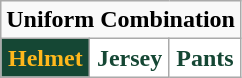<table class="wikitable"  style="display: inline-table;">
<tr>
<td align="center" Colspan="3"><strong>Uniform Combination</strong></td>
</tr>
<tr align="center">
<td style="background:#154734; color:#FFB81C"><strong>Helmet</strong></td>
<td style="background:white; color:#154734"><strong>Jersey</strong></td>
<td style="background:white; color:#154734"><strong>Pants</strong></td>
</tr>
</table>
